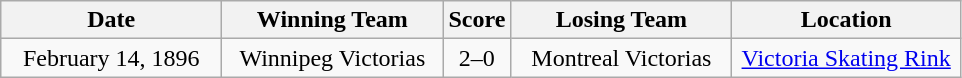<table class="wikitable">
<tr align="center">
<th width="140">Date</th>
<th width="140">Winning Team</th>
<th width="5">Score</th>
<th width="140">Losing Team</th>
<th width="145">Location</th>
</tr>
<tr align="center">
<td>February 14, 1896</td>
<td>Winnipeg Victorias</td>
<td>2–0</td>
<td>Montreal Victorias</td>
<td><a href='#'>Victoria Skating Rink</a></td>
</tr>
</table>
